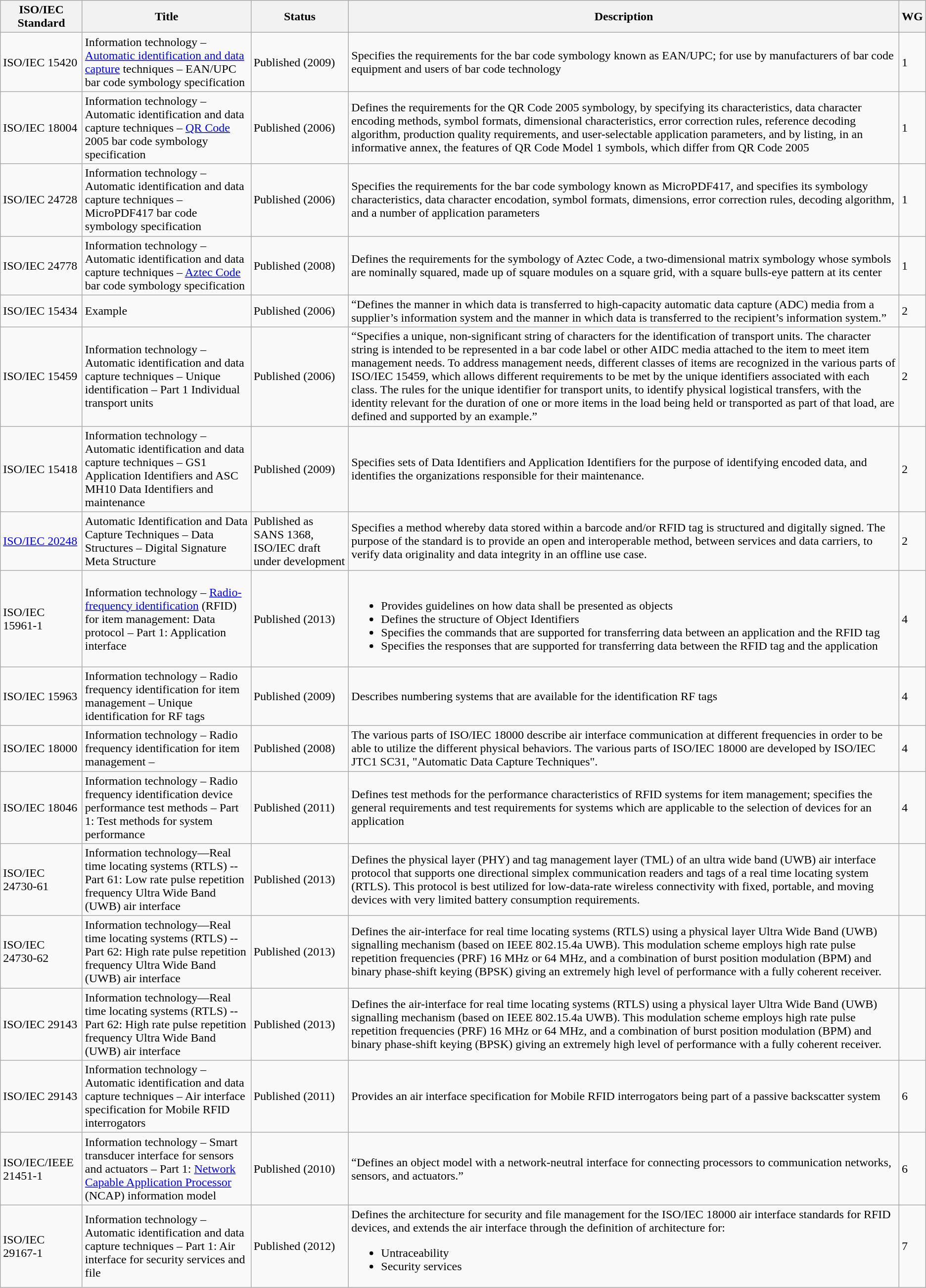<table class="wikitable">
<tr>
<th>ISO/IEC Standard</th>
<th>Title</th>
<th>Status</th>
<th>Description</th>
<th>WG</th>
</tr>
<tr>
<td>ISO/IEC 15420</td>
<td>Information technology – <a href='#'>Automatic identification and data capture</a> techniques – EAN/UPC bar code symbology specification</td>
<td>Published (2009)</td>
<td>Specifies the requirements for the bar code symbology known as EAN/UPC; for use by manufacturers of bar code equipment and users of bar code technology</td>
<td>1</td>
</tr>
<tr>
<td>ISO/IEC 18004</td>
<td>Information technology – Automatic identification and data capture techniques – <a href='#'>QR Code</a> 2005 bar code symbology specification</td>
<td>Published (2006)</td>
<td>Defines the requirements for the QR Code 2005 symbology, by specifying its characteristics, data character encoding methods, symbol formats, dimensional characteristics, error correction rules, reference decoding algorithm, production quality requirements, and user-selectable application parameters, and by listing, in an informative annex, the features of QR Code Model 1 symbols, which differ from QR Code 2005</td>
<td>1</td>
</tr>
<tr>
<td>ISO/IEC 24728</td>
<td>Information technology – Automatic identification and data capture techniques – MicroPDF417 bar code symbology specification</td>
<td>Published (2006)</td>
<td>Specifies the requirements for the bar code symbology known as MicroPDF417, and specifies its symbology characteristics, data character encodation, symbol formats, dimensions, error correction rules, decoding algorithm, and a number of application parameters</td>
<td>1</td>
</tr>
<tr>
<td>ISO/IEC 24778</td>
<td>Information technology – Automatic identification and data capture techniques – <a href='#'>Aztec Code</a> bar code symbology specification</td>
<td>Published (2008)</td>
<td>Defines the requirements for the symbology of Aztec Code, a two-dimensional matrix symbology whose symbols are nominally squared, made up of square modules on a square grid, with a square bulls-eye pattern at its center</td>
<td>1</td>
</tr>
<tr>
<td>ISO/IEC 15434</td>
<td>Example</td>
<td>Published (2006)</td>
<td>“Defines the manner in which data is transferred to high-capacity automatic data capture (ADC) media from a supplier’s information system and the manner in which data is transferred to the recipient’s information system.”</td>
<td>2</td>
</tr>
<tr>
<td>ISO/IEC 15459</td>
<td>Information technology – Automatic identification and data capture techniques – Unique identification – Part 1 Individual transport units</td>
<td>Published (2006)</td>
<td>“Specifies a unique, non-significant string of characters for the identification of transport units. The character string is intended to be represented in a bar code label or other AIDC media attached to the item to meet item management needs. To address management needs, different classes of items are recognized in the various parts of ISO/IEC 15459, which allows different requirements to be met by the unique identifiers associated with each class. The rules for the unique identifier for transport units, to identify physical logistical transfers, with the identity relevant for the duration of one or more items in the load being held or transported as part of that load, are defined and supported by an example.”</td>
<td>2</td>
</tr>
<tr>
<td>ISO/IEC 15418</td>
<td>Information technology – Automatic identification and data capture techniques – GS1 Application Identifiers and ASC MH10 Data Identifiers and maintenance</td>
<td>Published (2009)</td>
<td>Specifies sets of Data Identifiers and Application Identifiers for the purpose of identifying encoded data, and identifies the organizations responsible for their maintenance.</td>
<td>2</td>
</tr>
<tr>
<td><a href='#'>ISO/IEC 20248</a></td>
<td>Automatic Identification and Data Capture Techniques – Data Structures – Digital Signature Meta Structure</td>
<td>Published as SANS 1368, ISO/IEC draft under development</td>
<td>Specifies a method whereby data stored within a barcode and/or RFID tag is structured and digitally signed. The purpose of the standard is to provide an open and interoperable method, between services and data carriers, to verify data originality and data integrity in an offline use case.</td>
<td>2</td>
</tr>
<tr>
<td>ISO/IEC 15961-1</td>
<td>Information technology – <a href='#'>Radio-frequency identification</a> (RFID) for item management: Data protocol – Part 1: Application interface</td>
<td>Published (2013)</td>
<td><br><ul><li>Provides guidelines on how data shall be presented as objects</li><li>Defines the structure of Object Identifiers</li><li>Specifies the commands that are supported for transferring data between an application and the RFID tag</li><li>Specifies the responses that are supported for transferring data between the RFID tag and the application</li></ul></td>
<td>4</td>
</tr>
<tr>
<td>ISO/IEC 15963</td>
<td>Information technology – Radio frequency identification for item management – Unique identification for RF tags</td>
<td>Published (2009)</td>
<td>Describes numbering systems that are available for the identification RF tags</td>
<td>4</td>
</tr>
<tr>
<td>ISO/IEC 18000</td>
<td>Information technology – Radio frequency identification for item management –</td>
<td>Published (2008)</td>
<td>The various parts of ISO/IEC 18000 describe air interface communication at different frequencies in order to be able to utilize the different physical behaviors. The various parts of ISO/IEC 18000 are developed by ISO/IEC JTC1 SC31, "Automatic Data Capture Techniques".</td>
<td>4</td>
</tr>
<tr>
<td>ISO/IEC 18046</td>
<td>Information technology – Radio frequency identification device performance test methods – Part 1: Test methods for system performance</td>
<td>Published (2011)</td>
<td>Defines test methods for the performance characteristics of RFID systems for item management; specifies the general requirements and test requirements for systems which are applicable to the selection of devices for an application</td>
<td>4</td>
</tr>
<tr>
<td>ISO/IEC 24730-61</td>
<td>Information technology—Real time locating systems (RTLS) -- Part 61: Low rate pulse repetition frequency Ultra Wide Band (UWB) air interface</td>
<td>Published (2013)</td>
<td>Defines the physical layer (PHY) and tag management layer (TML) of an ultra wide band (UWB) air interface protocol that supports one directional simplex communication readers and tags of a real time locating system (RTLS). This protocol is best utilized for low-data-rate wireless connectivity with fixed, portable, and moving devices with very limited battery consumption requirements.</td>
<td></td>
</tr>
<tr>
<td>ISO/IEC 24730-62</td>
<td>Information technology—Real time locating systems (RTLS) -- Part 62: High rate pulse repetition frequency Ultra Wide Band (UWB) air interface</td>
<td>Published (2013)</td>
<td>Defines the air-interface for real time locating systems (RTLS) using a physical layer Ultra Wide Band (UWB) signalling mechanism (based on IEEE 802.15.4a UWB). This modulation scheme employs high rate pulse repetition frequencies (PRF) 16 MHz or 64 MHz, and a combination of burst position modulation (BPM) and binary phase-shift keying (BPSK) giving an extremely high level of performance with a fully coherent receiver.</td>
<td></td>
</tr>
<tr>
<td>ISO/IEC 29143</td>
<td>Information technology—Real time locating systems (RTLS) -- Part 62: High rate pulse repetition frequency Ultra Wide Band (UWB) air interface</td>
<td>Published (2013)</td>
<td>Defines the air-interface for real time locating systems (RTLS) using a physical layer Ultra Wide Band (UWB) signalling mechanism (based on IEEE 802.15.4a UWB). This modulation scheme employs high rate pulse repetition frequencies (PRF) 16 MHz or 64 MHz, and a combination of burst position modulation (BPM) and binary phase-shift keying (BPSK) giving an extremely high level of performance with a fully coherent receiver.</td>
<td></td>
</tr>
<tr>
<td>ISO/IEC 29143</td>
<td>Information technology – Automatic identification and data capture techniques – Air interface specification for Mobile RFID interrogators</td>
<td>Published (2011)</td>
<td>Provides an air interface specification for Mobile RFID interrogators being part of a passive backscatter system</td>
<td>6</td>
</tr>
<tr>
<td>ISO/IEC/IEEE 21451-1</td>
<td>Information technology – Smart transducer interface for sensors and actuators – Part 1: <a href='#'>Network Capable Application Processor</a> (NCAP) information model</td>
<td>Published (2010)</td>
<td>“Defines an object model with a network-neutral interface for connecting processors to communication networks, sensors, and actuators.”</td>
<td>6</td>
</tr>
<tr>
<td>ISO/IEC 29167-1</td>
<td>Information technology – Automatic identification and data capture techniques – Part 1: Air interface for security services and file</td>
<td>Published (2012)</td>
<td>Defines the architecture for security and file management for the ISO/IEC 18000 air interface standards for RFID devices, and extends the air interface through the definition of architecture for:<br><ul><li>Untraceability</li><li>Security services</li></ul></td>
<td>7</td>
</tr>
</table>
